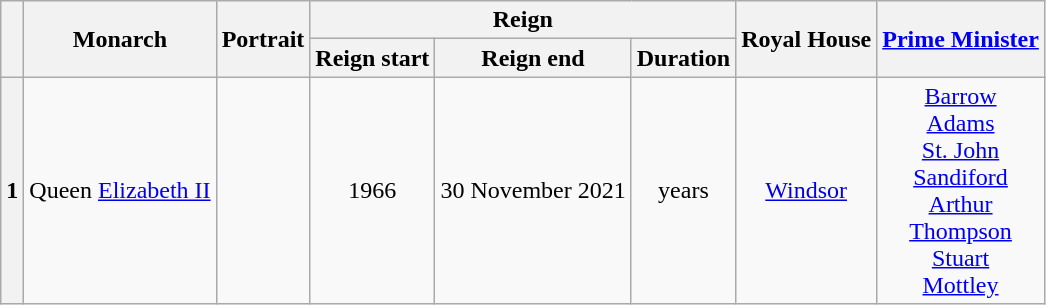<table class="wikitable" style="text-align:center">
<tr>
<th rowspan=2></th>
<th rowspan=2>Monarch<br></th>
<th rowspan=2>Portrait</th>
<th colspan=3>Reign</th>
<th rowspan=2>Royal House</th>
<th rowspan=2><a href='#'>Prime Minister</a></th>
</tr>
<tr>
<th>Reign start</th>
<th>Reign end</th>
<th>Duration</th>
</tr>
<tr>
<th>1</th>
<td>Queen <a href='#'>Elizabeth II</a><br></td>
<td></td>
<td> 1966</td>
<td {{nowrap>30 November 2021</td>
<td> years</td>
<td><a href='#'>Windsor</a></td>
<td><a href='#'>Barrow</a><br><a href='#'>Adams</a><br><a href='#'>St. John</a><br><a href='#'>Sandiford</a><br><a href='#'>Arthur</a><br><a href='#'>Thompson</a><br><a href='#'>Stuart</a><br><a href='#'>Mottley</a></td>
</tr>
</table>
